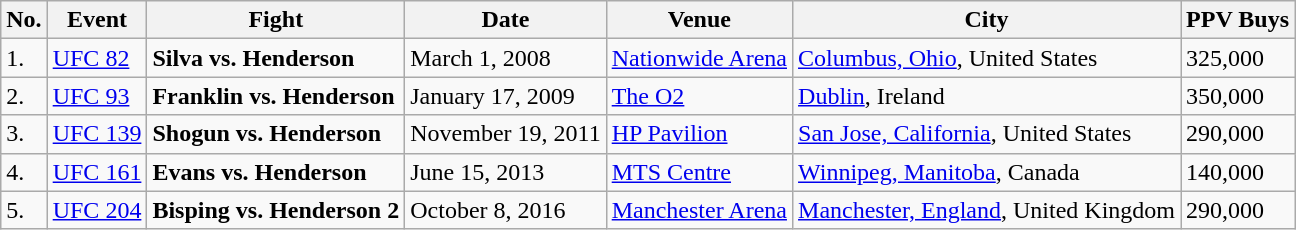<table class="wikitable">
<tr>
<th>No.</th>
<th>Event</th>
<th>Fight</th>
<th>Date</th>
<th>Venue</th>
<th>City</th>
<th>PPV Buys</th>
</tr>
<tr>
<td>1.</td>
<td><a href='#'>UFC 82</a></td>
<td><strong>Silva vs. Henderson</strong></td>
<td>March 1, 2008</td>
<td><a href='#'>Nationwide Arena</a></td>
<td><a href='#'>Columbus, Ohio</a>, United States</td>
<td>325,000</td>
</tr>
<tr>
<td>2.</td>
<td><a href='#'>UFC 93</a></td>
<td><strong>Franklin vs. Henderson</strong></td>
<td>January 17, 2009</td>
<td><a href='#'>The O2</a></td>
<td><a href='#'>Dublin</a>, Ireland</td>
<td>350,000</td>
</tr>
<tr>
<td>3.</td>
<td><a href='#'>UFC 139</a></td>
<td><strong>Shogun vs. Henderson</strong></td>
<td>November 19, 2011</td>
<td><a href='#'>HP Pavilion</a></td>
<td><a href='#'>San Jose, California</a>, United States</td>
<td>290,000</td>
</tr>
<tr>
<td>4.</td>
<td><a href='#'>UFC 161</a></td>
<td><strong>Evans vs. Henderson</strong></td>
<td>June 15, 2013</td>
<td><a href='#'>MTS Centre</a></td>
<td><a href='#'>Winnipeg, Manitoba</a>, Canada</td>
<td>140,000</td>
</tr>
<tr>
<td>5.</td>
<td><a href='#'>UFC 204</a></td>
<td><strong>Bisping vs. Henderson 2</strong></td>
<td>October 8, 2016</td>
<td><a href='#'>Manchester Arena</a></td>
<td><a href='#'>Manchester, England</a>, United Kingdom</td>
<td>290,000</td>
</tr>
</table>
